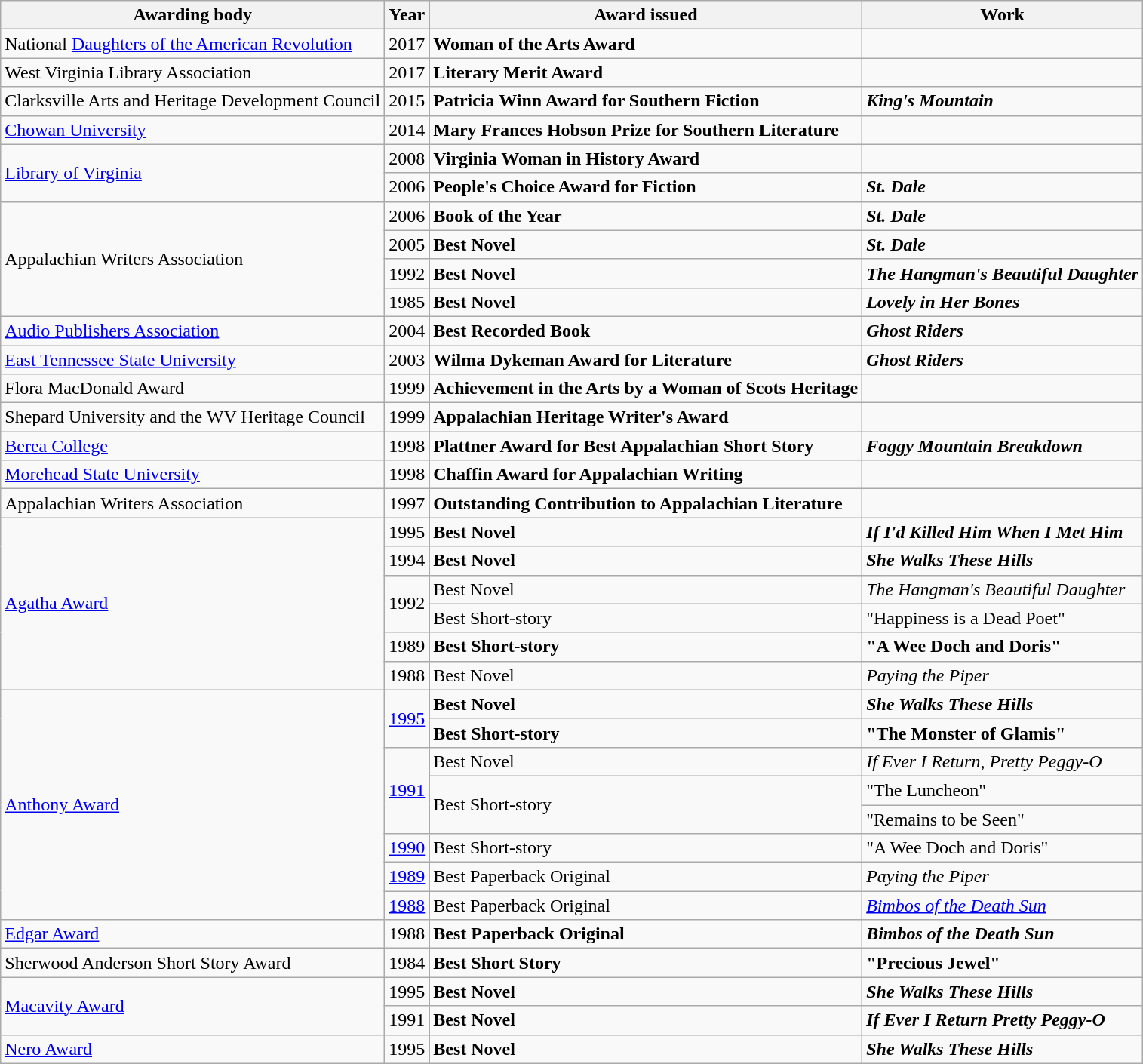<table class="wikitable sortable">
<tr>
<th>Awarding body</th>
<th>Year</th>
<th>Award issued</th>
<th>Work</th>
</tr>
<tr>
<td>National <a href='#'>Daughters of the American Revolution</a></td>
<td>2017</td>
<td><strong>Woman of the Arts Award</strong></td>
<td></td>
</tr>
<tr>
<td>West Virginia Library Association</td>
<td>2017</td>
<td><strong>Literary Merit Award</strong></td>
<td></td>
</tr>
<tr>
<td>Clarksville Arts and Heritage Development Council</td>
<td>2015</td>
<td><strong>Patricia Winn Award for Southern Fiction</strong></td>
<td><strong><em>King's Mountain</em></strong></td>
</tr>
<tr>
<td><a href='#'>Chowan University</a></td>
<td>2014</td>
<td><strong>Mary Frances Hobson Prize for Southern Literature</strong></td>
<td></td>
</tr>
<tr>
<td rowspan="2"><a href='#'>Library of Virginia</a></td>
<td>2008</td>
<td><strong>Virginia Woman in History Award</strong></td>
<td></td>
</tr>
<tr>
<td>2006</td>
<td><strong>People's Choice Award for Fiction</strong></td>
<td><strong><em>St. Dale</em></strong></td>
</tr>
<tr>
<td rowspan="4">Appalachian Writers Association</td>
<td>2006</td>
<td><strong>Book of the Year</strong></td>
<td><strong><em>St. Dale</em></strong></td>
</tr>
<tr>
<td>2005</td>
<td><strong>Best Novel</strong></td>
<td><strong><em>St. Dale</em></strong></td>
</tr>
<tr>
<td>1992</td>
<td><strong>Best Novel</strong></td>
<td><strong><em>The Hangman's Beautiful Daughter</em></strong></td>
</tr>
<tr>
<td>1985</td>
<td><strong>Best Novel</strong></td>
<td><strong><em>Lovely in Her Bones</em></strong></td>
</tr>
<tr>
<td><a href='#'>Audio Publishers Association</a></td>
<td>2004</td>
<td><strong>Best Recorded Book</strong></td>
<td><strong><em>Ghost Riders</em></strong></td>
</tr>
<tr>
<td><a href='#'>East Tennessee State University</a></td>
<td>2003</td>
<td><strong>Wilma Dykeman Award for Literature</strong></td>
<td><strong><em>Ghost Riders</em></strong></td>
</tr>
<tr>
<td>Flora MacDonald Award</td>
<td>1999</td>
<td><strong>Achievement in the Arts by a Woman of Scots Heritage</strong></td>
<td></td>
</tr>
<tr>
<td>Shepard University and the WV Heritage Council</td>
<td>1999</td>
<td><strong>Appalachian Heritage Writer's Award</strong></td>
<td></td>
</tr>
<tr>
<td><a href='#'>Berea College</a></td>
<td>1998</td>
<td><strong>Plattner Award for Best Appalachian Short Story</strong></td>
<td><strong><em>Foggy Mountain Breakdown</em></strong></td>
</tr>
<tr>
<td><a href='#'>Morehead State University</a></td>
<td>1998</td>
<td><strong>Chaffin Award for Appalachian Writing</strong></td>
<td></td>
</tr>
<tr>
<td>Appalachian Writers Association</td>
<td>1997</td>
<td><strong>Outstanding Contribution to Appalachian Literature</strong></td>
<td></td>
</tr>
<tr>
<td rowspan="6"><a href='#'>Agatha Award</a></td>
<td>1995</td>
<td><strong>Best Novel</strong></td>
<td><strong><em>If I'd Killed Him When I Met Him</em></strong></td>
</tr>
<tr>
<td>1994</td>
<td><strong>Best Novel</strong></td>
<td><strong><em>She Walks These Hills</em></strong></td>
</tr>
<tr>
<td rowspan="2">1992</td>
<td>Best Novel</td>
<td><em>The Hangman's Beautiful Daughter</em></td>
</tr>
<tr>
<td>Best Short-story</td>
<td>"Happiness is a Dead Poet"</td>
</tr>
<tr>
<td>1989</td>
<td><strong>Best Short-story</strong></td>
<td><strong>"A Wee Doch and Doris"</strong></td>
</tr>
<tr>
<td>1988</td>
<td>Best Novel</td>
<td><em>Paying the Piper</em></td>
</tr>
<tr>
<td rowspan="8"><a href='#'>Anthony Award</a></td>
<td rowspan="2"><a href='#'>1995</a></td>
<td><strong>Best Novel</strong></td>
<td><strong><em>She Walks These Hills</em></strong></td>
</tr>
<tr>
<td><strong>Best Short-story</strong></td>
<td><strong>"The Monster of Glamis"</strong></td>
</tr>
<tr>
<td rowspan="3"><a href='#'>1991</a></td>
<td>Best Novel</td>
<td><em>If Ever I Return, Pretty Peggy-O</em></td>
</tr>
<tr>
<td rowspan="2">Best Short-story</td>
<td>"The Luncheon"</td>
</tr>
<tr>
<td>"Remains to be Seen"</td>
</tr>
<tr>
<td><a href='#'>1990</a></td>
<td>Best Short-story</td>
<td>"A Wee Doch and Doris"</td>
</tr>
<tr>
<td><a href='#'>1989</a></td>
<td>Best Paperback Original</td>
<td><em>Paying the Piper</em></td>
</tr>
<tr>
<td><a href='#'>1988</a></td>
<td>Best Paperback Original</td>
<td><em><a href='#'>Bimbos of the Death Sun</a></em></td>
</tr>
<tr>
<td><a href='#'>Edgar Award</a></td>
<td>1988</td>
<td><strong>Best Paperback Original</strong></td>
<td><strong><em>Bimbos of the Death Sun</em></strong></td>
</tr>
<tr>
<td>Sherwood Anderson Short Story Award</td>
<td>1984</td>
<td><strong>Best Short Story</strong></td>
<td><strong>"Precious Jewel"</strong></td>
</tr>
<tr>
<td rowspan="2"><a href='#'>Macavity Award</a></td>
<td>1995</td>
<td><strong>Best Novel</strong></td>
<td><strong><em>She Walks These Hills</em></strong></td>
</tr>
<tr>
<td>1991</td>
<td><strong>Best Novel</strong></td>
<td><strong><em>If Ever I Return Pretty Peggy-O</em></strong></td>
</tr>
<tr>
<td><a href='#'>Nero Award</a></td>
<td>1995</td>
<td><strong>Best Novel</strong></td>
<td><strong><em>She Walks These Hills</em></strong></td>
</tr>
</table>
